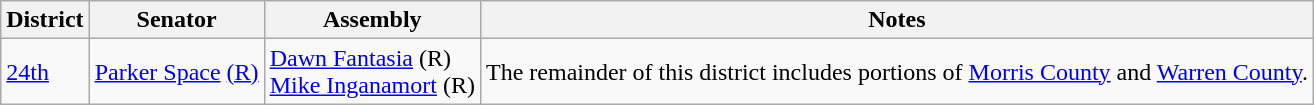<table class="wikitable">
<tr>
<th>District</th>
<th>Senator </th>
<th>Assembly</th>
<th>Notes</th>
</tr>
<tr>
<td><a href='#'>24th</a></td>
<td><a href='#'>Parker Space</a> <a href='#'>(R)</a></td>
<td><a href='#'>Dawn Fantasia</a> (R)<br><a href='#'>Mike Inganamort</a> (R)</td>
<td>The remainder of this district includes portions of <a href='#'>Morris County</a> and <a href='#'>Warren County</a>.</td>
</tr>
</table>
